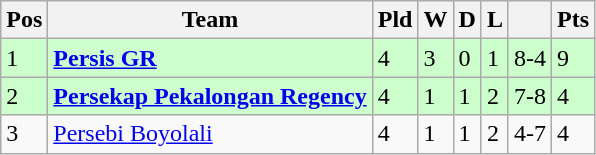<table class="wikitable">
<tr>
<th>Pos</th>
<th>Team</th>
<th>Pld</th>
<th>W</th>
<th>D</th>
<th>L</th>
<th></th>
<th>Pts</th>
</tr>
<tr bgcolor=#ccffcc>
<td>1</td>
<td><strong><a href='#'>Persis GR</a></strong></td>
<td>4</td>
<td>3</td>
<td>0</td>
<td>1</td>
<td>8-4</td>
<td>9</td>
</tr>
<tr bgcolor=#ccffcc>
<td>2</td>
<td><strong><a href='#'>Persekap Pekalongan Regency</a></strong></td>
<td>4</td>
<td>1</td>
<td>1</td>
<td>2</td>
<td>7-8</td>
<td>4</td>
</tr>
<tr>
<td>3</td>
<td><a href='#'>Persebi Boyolali</a></td>
<td>4</td>
<td>1</td>
<td>1</td>
<td>2</td>
<td>4-7</td>
<td>4</td>
</tr>
</table>
